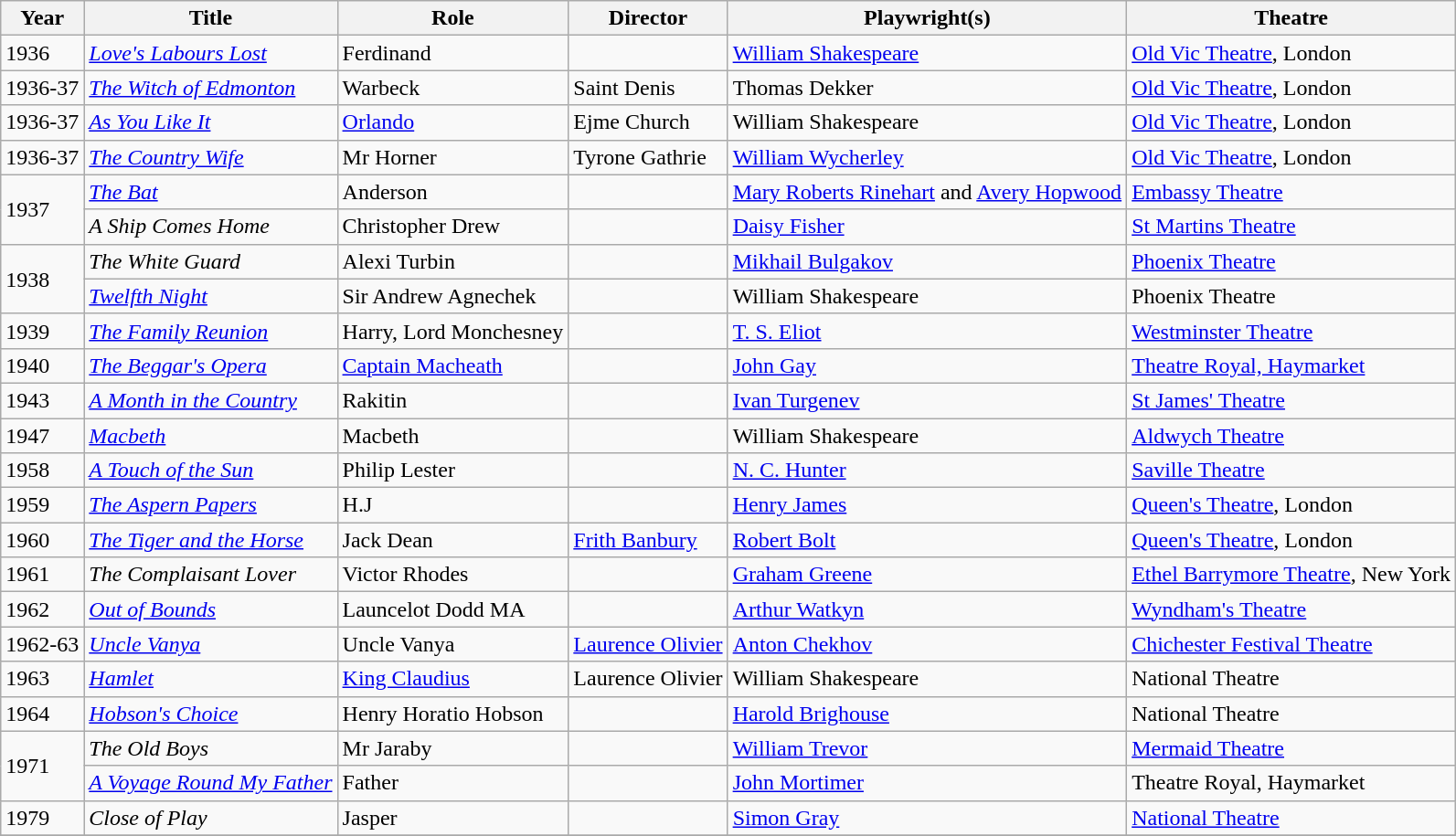<table class="wikitable sortable">
<tr>
<th>Year</th>
<th>Title</th>
<th>Role</th>
<th>Director</th>
<th>Playwright(s)</th>
<th>Theatre</th>
</tr>
<tr>
<td>1936</td>
<td><em><a href='#'>Love's Labours Lost</a></em></td>
<td>Ferdinand</td>
<td></td>
<td><a href='#'>William Shakespeare</a></td>
<td><a href='#'>Old Vic Theatre</a>, London</td>
</tr>
<tr>
<td>1936-37</td>
<td><em><a href='#'>The Witch of Edmonton</a></em></td>
<td>Warbeck</td>
<td>Saint Denis</td>
<td>Thomas Dekker</td>
<td><a href='#'>Old Vic Theatre</a>, London</td>
</tr>
<tr>
<td>1936-37</td>
<td><em><a href='#'>As You Like It</a></em></td>
<td><a href='#'>Orlando</a></td>
<td>Ejme Church</td>
<td>William Shakespeare</td>
<td><a href='#'>Old Vic Theatre</a>, London</td>
</tr>
<tr>
<td>1936-37</td>
<td><em><a href='#'>The Country Wife</a></em></td>
<td>Mr Horner</td>
<td>Tyrone Gathrie</td>
<td><a href='#'>William Wycherley</a></td>
<td><a href='#'>Old Vic Theatre</a>, London</td>
</tr>
<tr>
<td rowspan="2">1937</td>
<td><em><a href='#'>The Bat</a></em></td>
<td>Anderson</td>
<td></td>
<td><a href='#'>Mary Roberts Rinehart</a> and <a href='#'>Avery Hopwood</a></td>
<td><a href='#'>Embassy Theatre</a></td>
</tr>
<tr>
<td><em>A Ship Comes Home</em></td>
<td>Christopher Drew</td>
<td></td>
<td><a href='#'>Daisy Fisher</a></td>
<td><a href='#'>St Martins Theatre</a></td>
</tr>
<tr>
<td rowspan="2">1938</td>
<td><em>The White Guard</em></td>
<td>Alexi Turbin</td>
<td></td>
<td><a href='#'>Mikhail Bulgakov</a></td>
<td><a href='#'>Phoenix Theatre</a></td>
</tr>
<tr>
<td><em><a href='#'>Twelfth Night</a></em></td>
<td>Sir Andrew Agnechek</td>
<td></td>
<td>William Shakespeare</td>
<td>Phoenix Theatre</td>
</tr>
<tr>
<td>1939</td>
<td><em><a href='#'>The Family Reunion</a></em></td>
<td>Harry, Lord Monchesney</td>
<td></td>
<td><a href='#'>T. S. Eliot</a></td>
<td><a href='#'>Westminster Theatre</a></td>
</tr>
<tr>
<td>1940</td>
<td><em><a href='#'>The Beggar's Opera</a></em></td>
<td><a href='#'>Captain Macheath</a></td>
<td></td>
<td><a href='#'>John Gay</a></td>
<td><a href='#'>Theatre Royal, Haymarket</a></td>
</tr>
<tr>
<td>1943</td>
<td><em><a href='#'>A Month in the Country</a></em></td>
<td>Rakitin</td>
<td></td>
<td><a href='#'>Ivan Turgenev</a></td>
<td><a href='#'>St James' Theatre</a></td>
</tr>
<tr>
<td>1947</td>
<td><em><a href='#'>Macbeth</a></em></td>
<td>Macbeth</td>
<td></td>
<td>William Shakespeare</td>
<td><a href='#'>Aldwych Theatre</a></td>
</tr>
<tr>
<td>1958</td>
<td><em><a href='#'>A Touch of the Sun</a></em></td>
<td>Philip Lester</td>
<td></td>
<td><a href='#'>N. C. Hunter</a></td>
<td><a href='#'>Saville Theatre</a></td>
</tr>
<tr>
<td>1959</td>
<td><em><a href='#'>The Aspern Papers</a></em></td>
<td>H.J</td>
<td></td>
<td><a href='#'>Henry James</a></td>
<td><a href='#'>Queen's Theatre</a>, London</td>
</tr>
<tr>
<td>1960</td>
<td><em><a href='#'>The Tiger and the Horse</a></em></td>
<td>Jack Dean</td>
<td><a href='#'>Frith Banbury</a></td>
<td><a href='#'>Robert Bolt</a></td>
<td><a href='#'>Queen's Theatre</a>, London</td>
</tr>
<tr>
<td>1961</td>
<td><em>The Complaisant Lover</em></td>
<td>Victor Rhodes</td>
<td></td>
<td><a href='#'>Graham Greene</a></td>
<td><a href='#'>Ethel Barrymore Theatre</a>, New York</td>
</tr>
<tr>
<td>1962</td>
<td><em><a href='#'>Out of Bounds</a></em></td>
<td>Launcelot Dodd MA</td>
<td></td>
<td><a href='#'>Arthur Watkyn</a></td>
<td><a href='#'>Wyndham's Theatre</a></td>
</tr>
<tr>
<td>1962-63</td>
<td><em><a href='#'>Uncle Vanya</a></em></td>
<td>Uncle Vanya</td>
<td><a href='#'>Laurence Olivier</a></td>
<td><a href='#'>Anton Chekhov</a></td>
<td><a href='#'>Chichester Festival Theatre</a></td>
</tr>
<tr>
<td>1963</td>
<td><em><a href='#'>Hamlet</a></em></td>
<td><a href='#'>King Claudius</a></td>
<td>Laurence Olivier</td>
<td>William Shakespeare</td>
<td>National Theatre</td>
</tr>
<tr>
<td>1964</td>
<td><em><a href='#'>Hobson's Choice</a></em></td>
<td>Henry Horatio Hobson</td>
<td></td>
<td><a href='#'>Harold Brighouse</a></td>
<td>National Theatre</td>
</tr>
<tr>
<td rowspan="2">1971</td>
<td><em>The Old Boys</em></td>
<td>Mr Jaraby</td>
<td></td>
<td><a href='#'>William Trevor</a></td>
<td><a href='#'>Mermaid Theatre</a></td>
</tr>
<tr>
<td><em><a href='#'>A Voyage Round My Father</a></em></td>
<td>Father</td>
<td></td>
<td><a href='#'>John Mortimer</a></td>
<td>Theatre Royal, Haymarket</td>
</tr>
<tr>
<td>1979</td>
<td><em>Close of Play</em></td>
<td>Jasper</td>
<td></td>
<td><a href='#'>Simon Gray</a></td>
<td><a href='#'>National Theatre</a></td>
</tr>
<tr>
</tr>
</table>
